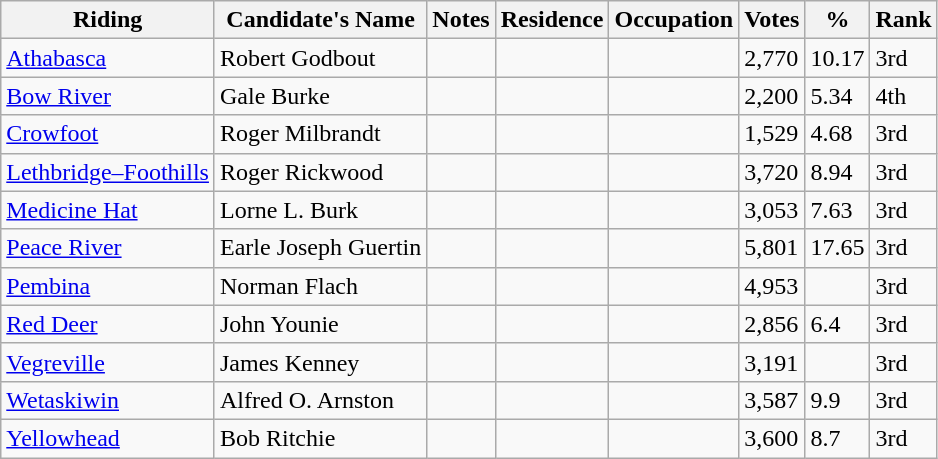<table class="wikitable sortable">
<tr>
<th>Riding<br></th>
<th>Candidate's Name</th>
<th>Notes</th>
<th>Residence</th>
<th>Occupation</th>
<th>Votes</th>
<th>%</th>
<th>Rank</th>
</tr>
<tr>
<td><a href='#'>Athabasca</a></td>
<td>Robert Godbout</td>
<td></td>
<td></td>
<td></td>
<td>2,770</td>
<td>10.17</td>
<td>3rd</td>
</tr>
<tr>
<td><a href='#'>Bow River</a></td>
<td>Gale Burke</td>
<td></td>
<td></td>
<td></td>
<td>2,200</td>
<td>5.34</td>
<td>4th</td>
</tr>
<tr>
<td><a href='#'>Crowfoot</a></td>
<td>Roger Milbrandt</td>
<td></td>
<td></td>
<td></td>
<td>1,529</td>
<td>4.68</td>
<td>3rd</td>
</tr>
<tr>
<td><a href='#'>Lethbridge–Foothills</a></td>
<td>Roger Rickwood</td>
<td></td>
<td></td>
<td></td>
<td>3,720</td>
<td>8.94</td>
<td>3rd</td>
</tr>
<tr>
<td><a href='#'>Medicine Hat</a></td>
<td>Lorne L. Burk</td>
<td></td>
<td></td>
<td></td>
<td>3,053</td>
<td>7.63</td>
<td>3rd</td>
</tr>
<tr>
<td><a href='#'>Peace River</a></td>
<td>Earle Joseph Guertin</td>
<td></td>
<td></td>
<td></td>
<td>5,801</td>
<td>17.65</td>
<td>3rd</td>
</tr>
<tr>
<td><a href='#'>Pembina</a></td>
<td>Norman Flach</td>
<td></td>
<td></td>
<td></td>
<td>4,953</td>
<td></td>
<td>3rd</td>
</tr>
<tr>
<td><a href='#'>Red Deer</a></td>
<td>John Younie</td>
<td></td>
<td></td>
<td></td>
<td>2,856</td>
<td>6.4</td>
<td>3rd</td>
</tr>
<tr>
<td><a href='#'>Vegreville</a></td>
<td>James Kenney</td>
<td></td>
<td></td>
<td></td>
<td>3,191</td>
<td></td>
<td>3rd</td>
</tr>
<tr>
<td><a href='#'>Wetaskiwin</a></td>
<td>Alfred O. Arnston</td>
<td></td>
<td></td>
<td></td>
<td>3,587</td>
<td>9.9</td>
<td>3rd</td>
</tr>
<tr>
<td><a href='#'>Yellowhead</a></td>
<td>Bob Ritchie</td>
<td></td>
<td></td>
<td></td>
<td>3,600</td>
<td>8.7</td>
<td>3rd</td>
</tr>
</table>
